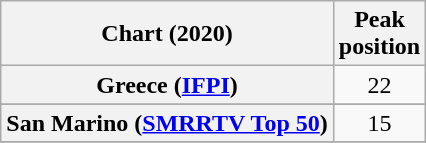<table class="wikitable plainrowheaders" style="text-align:center;">
<tr>
<th scope="col">Chart (2020)</th>
<th scope="col">Peak<br>position</th>
</tr>
<tr>
<th scope="row">Greece (<a href='#'>IFPI</a>)</th>
<td>22</td>
</tr>
<tr>
</tr>
<tr>
<th scope="row">San Marino (<a href='#'>SMRRTV Top 50</a>)</th>
<td>15</td>
</tr>
<tr>
</tr>
</table>
